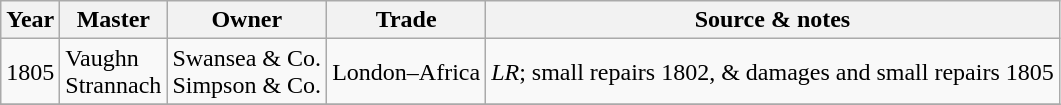<table class=" wikitable">
<tr>
<th>Year</th>
<th>Master</th>
<th>Owner</th>
<th>Trade</th>
<th>Source & notes</th>
</tr>
<tr>
<td>1805</td>
<td>Vaughn<br>Strannach</td>
<td>Swansea & Co.<br>Simpson & Co.</td>
<td>London–Africa</td>
<td><em>LR</em>; small repairs 1802, & damages and small repairs 1805</td>
</tr>
<tr>
</tr>
</table>
